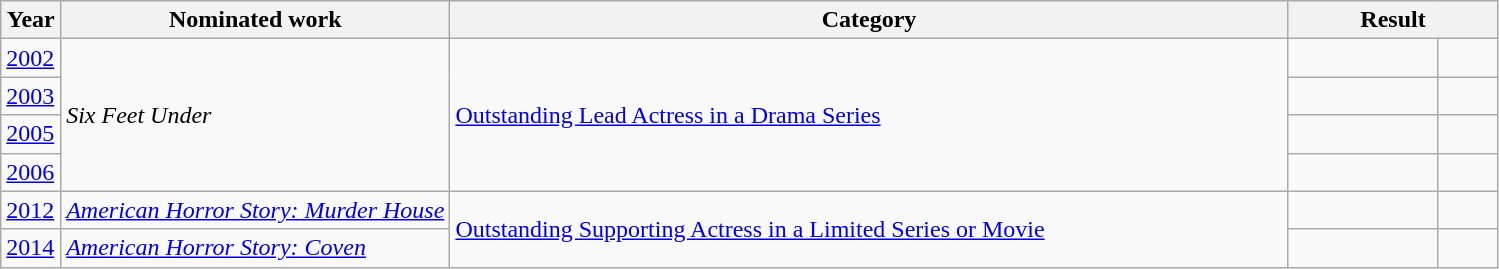<table class=wikitable>
<tr>
<th width=4%>Year</th>
<th width=26%>Nominated work</th>
<th width=56%>Category</th>
<th width=14% colspan=2>Result</th>
</tr>
<tr>
<td><a href='#'>2002</a></td>
<td rowspan=4><em>Six Feet Under</em></td>
<td rowspan=4><a href='#'>Outstanding Lead Actress in a Drama Series</a></td>
<td></td>
<td width=4% align=center></td>
</tr>
<tr>
<td><a href='#'>2003</a></td>
<td></td>
<td width=4% align=center></td>
</tr>
<tr>
<td><a href='#'>2005</a></td>
<td></td>
<td width=4% align=center></td>
</tr>
<tr>
<td><a href='#'>2006</a></td>
<td></td>
<td width=4% align=center></td>
</tr>
<tr>
<td><a href='#'>2012</a></td>
<td><em><a href='#'>American Horror Story: Murder House</a></em></td>
<td rowspan=2><a href='#'>Outstanding Supporting Actress in a Limited Series or Movie</a></td>
<td></td>
<td width=4% align=center></td>
</tr>
<tr>
<td><a href='#'>2014</a></td>
<td><em><a href='#'>American Horror Story: Coven</a></em></td>
<td></td>
<td width=4% align=center></td>
</tr>
</table>
